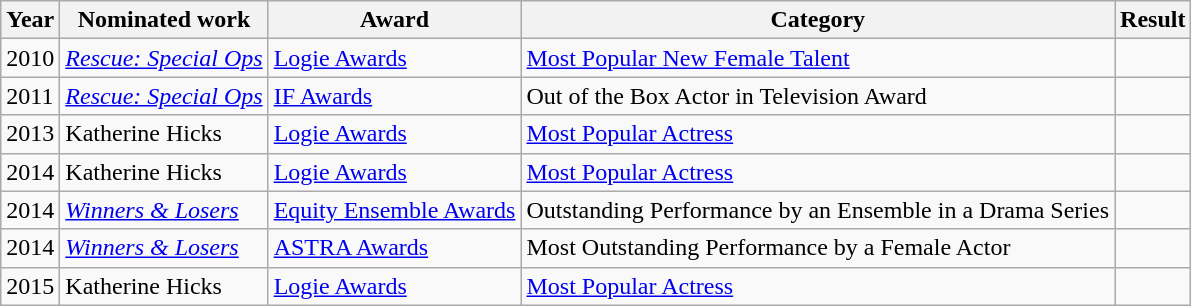<table class="wikitable sortable">
<tr>
<th>Year</th>
<th>Nominated work</th>
<th>Award</th>
<th>Category</th>
<th>Result</th>
</tr>
<tr>
<td>2010</td>
<td><em><a href='#'>Rescue: Special Ops</a></em></td>
<td><a href='#'>Logie Awards</a></td>
<td><a href='#'>Most Popular New Female Talent</a></td>
<td></td>
</tr>
<tr>
<td>2011</td>
<td><em><a href='#'>Rescue: Special Ops</a></em></td>
<td><a href='#'>IF Awards</a></td>
<td>Out of the Box Actor in Television Award</td>
<td></td>
</tr>
<tr>
<td>2013</td>
<td>Katherine Hicks</td>
<td><a href='#'>Logie Awards</a></td>
<td><a href='#'>Most Popular Actress</a></td>
<td></td>
</tr>
<tr>
<td>2014</td>
<td>Katherine Hicks</td>
<td><a href='#'>Logie Awards</a></td>
<td><a href='#'>Most Popular Actress</a></td>
<td></td>
</tr>
<tr>
<td>2014</td>
<td><em><a href='#'>Winners & Losers</a></em></td>
<td><a href='#'>Equity Ensemble Awards</a></td>
<td>Outstanding Performance by an Ensemble in a Drama Series</td>
<td></td>
</tr>
<tr>
<td>2014</td>
<td><em><a href='#'>Winners & Losers</a></em></td>
<td><a href='#'>ASTRA Awards</a></td>
<td>Most Outstanding Performance by a Female Actor</td>
<td></td>
</tr>
<tr>
<td>2015</td>
<td>Katherine Hicks</td>
<td><a href='#'>Logie Awards</a></td>
<td><a href='#'>Most Popular Actress</a></td>
<td></td>
</tr>
</table>
